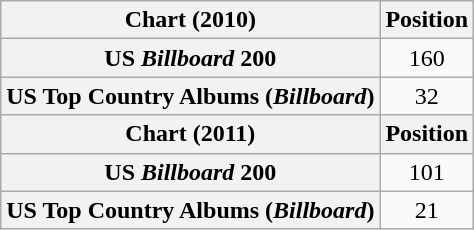<table class="wikitable plainrowheaders" style="text-align:center">
<tr>
<th scope="col">Chart (2010)</th>
<th scope="col">Position</th>
</tr>
<tr>
<th scope="row">US <em>Billboard</em> 200</th>
<td>160</td>
</tr>
<tr>
<th scope="row">US Top Country Albums (<em>Billboard</em>)</th>
<td>32</td>
</tr>
<tr>
<th scope="col">Chart (2011)</th>
<th scope="col">Position</th>
</tr>
<tr>
<th scope="row">US <em>Billboard</em> 200</th>
<td>101</td>
</tr>
<tr>
<th scope="row">US Top Country Albums (<em>Billboard</em>)</th>
<td>21</td>
</tr>
</table>
